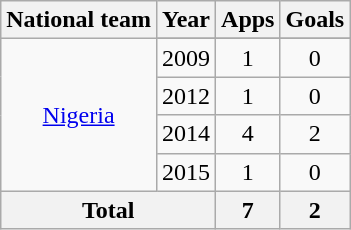<table class="wikitable" style="text-align:center">
<tr>
<th>National team</th>
<th>Year</th>
<th>Apps</th>
<th>Goals</th>
</tr>
<tr>
<td rowspan=5><a href='#'>Nigeria</a></td>
</tr>
<tr>
<td>2009</td>
<td>1</td>
<td>0</td>
</tr>
<tr>
<td>2012</td>
<td>1</td>
<td>0</td>
</tr>
<tr>
<td>2014</td>
<td>4</td>
<td>2</td>
</tr>
<tr>
<td>2015</td>
<td>1</td>
<td>0</td>
</tr>
<tr>
<th colspan=2>Total</th>
<th>7</th>
<th>2</th>
</tr>
</table>
